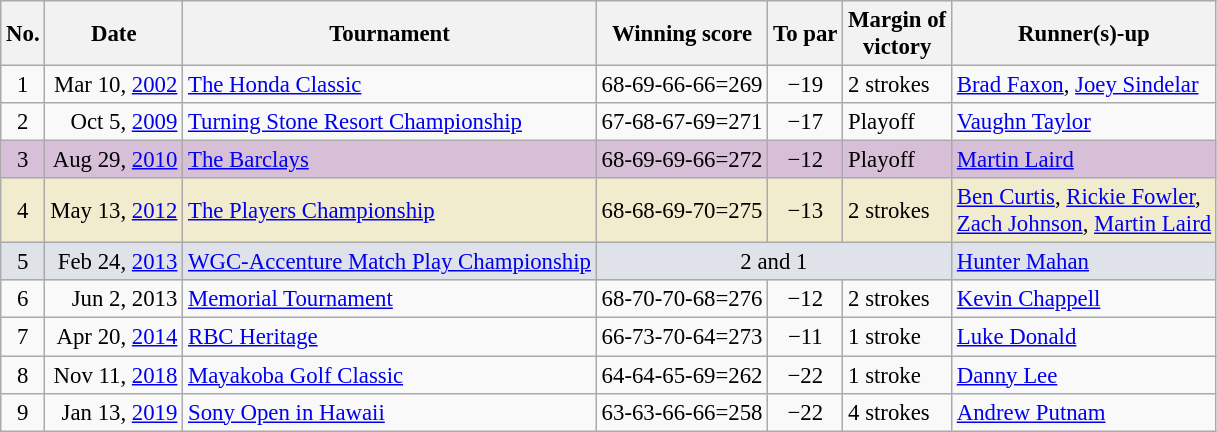<table class="wikitable" style="font-size:95%;">
<tr>
<th>No.</th>
<th>Date</th>
<th>Tournament</th>
<th>Winning score</th>
<th>To par</th>
<th>Margin of<br>victory</th>
<th>Runner(s)-up</th>
</tr>
<tr>
<td align=center>1</td>
<td align=right>Mar 10, <a href='#'>2002</a></td>
<td><a href='#'>The Honda Classic</a></td>
<td align=right>68-69-66-66=269</td>
<td align=center>−19</td>
<td>2 strokes</td>
<td> <a href='#'>Brad Faxon</a>,  <a href='#'>Joey Sindelar</a></td>
</tr>
<tr>
<td align=center>2</td>
<td align=right>Oct 5, <a href='#'>2009</a></td>
<td><a href='#'>Turning Stone Resort Championship</a></td>
<td align=right>67-68-67-69=271</td>
<td align=center>−17</td>
<td>Playoff</td>
<td> <a href='#'>Vaughn Taylor</a></td>
</tr>
<tr style="background:#D8BFD8;">
<td align=center>3</td>
<td align=right>Aug 29, <a href='#'>2010</a></td>
<td><a href='#'>The Barclays</a></td>
<td align=right>68-69-69-66=272</td>
<td align=center>−12</td>
<td>Playoff</td>
<td> <a href='#'>Martin Laird</a></td>
</tr>
<tr style="background:#f2ecce;">
<td align=center>4</td>
<td align=right>May 13, <a href='#'>2012</a></td>
<td><a href='#'>The Players Championship</a></td>
<td align=right>68-68-69-70=275</td>
<td align=center>−13</td>
<td>2 strokes</td>
<td> <a href='#'>Ben Curtis</a>,  <a href='#'>Rickie Fowler</a>,<br> <a href='#'>Zach Johnson</a>,  <a href='#'>Martin Laird</a></td>
</tr>
<tr style="background:#dfe2e9;">
<td align=center>5</td>
<td align=right>Feb 24, <a href='#'>2013</a></td>
<td><a href='#'>WGC-Accenture Match Play Championship</a></td>
<td colspan=3 align=center>2 and 1</td>
<td> <a href='#'>Hunter Mahan</a></td>
</tr>
<tr>
<td align=center>6</td>
<td align=right>Jun 2, 2013</td>
<td><a href='#'>Memorial Tournament</a></td>
<td align=right>68-70-70-68=276</td>
<td align=center>−12</td>
<td>2 strokes</td>
<td> <a href='#'>Kevin Chappell</a></td>
</tr>
<tr>
<td align=center>7</td>
<td align=right>Apr 20, <a href='#'>2014</a></td>
<td><a href='#'>RBC Heritage</a></td>
<td align=right>66-73-70-64=273</td>
<td align=center>−11</td>
<td>1 stroke</td>
<td> <a href='#'>Luke Donald</a></td>
</tr>
<tr>
<td align=center>8</td>
<td align=right>Nov 11, <a href='#'>2018</a></td>
<td><a href='#'>Mayakoba Golf Classic</a></td>
<td align=right>64-64-65-69=262</td>
<td align=center>−22</td>
<td>1 stroke</td>
<td> <a href='#'>Danny Lee</a></td>
</tr>
<tr>
<td align=center>9</td>
<td align=right>Jan 13, <a href='#'>2019</a></td>
<td><a href='#'>Sony Open in Hawaii</a></td>
<td align=right>63-63-66-66=258</td>
<td align=center>−22</td>
<td>4 strokes</td>
<td> <a href='#'>Andrew Putnam</a></td>
</tr>
</table>
